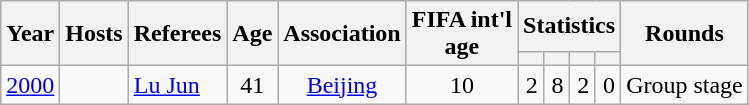<table class="wikitable">
<tr>
<th rowspan=2>Year</th>
<th rowspan=2>Hosts</th>
<th rowspan=2>Referees</th>
<th rowspan=2>Age</th>
<th rowspan=2>Association</th>
<th rowspan=2>FIFA int'l<br>age</th>
<th colspan=4>Statistics</th>
<th rowspan=2>Rounds</th>
</tr>
<tr>
<th></th>
<th></th>
<th></th>
<th></th>
</tr>
<tr>
<td align=center><a href='#'>2000</a></td>
<td></td>
<td><a href='#'>Lu Jun</a></td>
<td align=center>41</td>
<td align=center><a href='#'>Beijing</a></td>
<td align=center>10</td>
<td align=right>2</td>
<td align=right>8</td>
<td align=right>2</td>
<td align=right>0</td>
<td>Group stage</td>
</tr>
</table>
